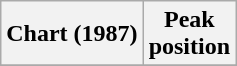<table class="wikitable sortable">
<tr>
<th align="center">Chart (1987)</th>
<th align="center">Peak<br>position</th>
</tr>
<tr>
</tr>
</table>
